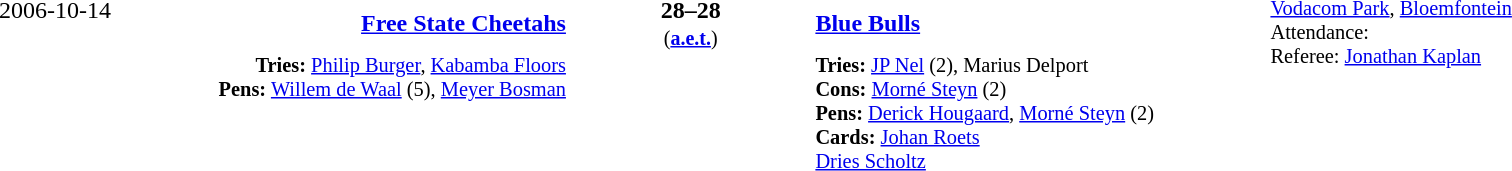<table style="width: 100%; background: ;" cellspacing="0">
<tr>
<td align=right valign=top rowspan=3 width=15%>2006-10-14</td>
</tr>
<tr>
<td width=24% align=right><strong><a href='#'>Free State Cheetahs</a></strong></td>
<td align=center width=13%><strong>28–28</strong> <br><small>(<strong><a href='#'>a.e.t.</a></strong>)</small></td>
<td width=24%><strong><a href='#'>Blue Bulls</a></strong></td>
<td style=font-size:85% rowspan=3 valign=top><a href='#'>Vodacom Park</a>, <a href='#'>Bloemfontein</a><br>Attendance: <br>Referee: <a href='#'>Jonathan Kaplan</a></td>
</tr>
<tr style=font-size:85%>
<td align=right valign=top><strong>Tries:</strong> <a href='#'>Philip Burger</a>, <a href='#'>Kabamba Floors</a> <br><strong>Pens:</strong> <a href='#'>Willem de Waal</a> (5), <a href='#'>Meyer Bosman</a></td>
<td></td>
<td valign=top><strong>Tries:</strong> <a href='#'>JP Nel</a> (2), Marius Delport <br><strong>Cons:</strong> <a href='#'>Morné Steyn</a> (2) <br><strong>Pens:</strong> <a href='#'>Derick Hougaard</a>, <a href='#'>Morné Steyn</a> (2) <br><strong>Cards:</strong> <a href='#'>Johan Roets</a> <br> <a href='#'>Dries Scholtz</a> </td>
</tr>
</table>
